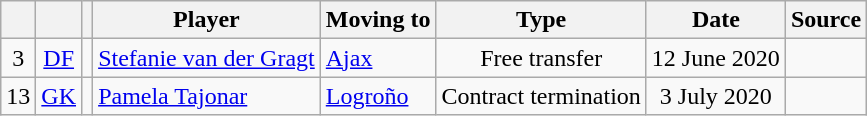<table class="wikitable plainrowheaders sortable" style="text-align:center">
<tr>
<th></th>
<th></th>
<th></th>
<th scope="col">Player</th>
<th>Moving to</th>
<th scope="col">Type</th>
<th>Date</th>
<th scope="col">Source</th>
</tr>
<tr>
<td>3</td>
<td><a href='#'>DF</a></td>
<td></td>
<td align="left"><a href='#'>Stefanie van der Gragt</a></td>
<td align="left"><a href='#'>Ajax</a></td>
<td>Free transfer</td>
<td>12 June 2020</td>
<td></td>
</tr>
<tr>
<td>13</td>
<td><a href='#'>GK</a></td>
<td></td>
<td align="left"><a href='#'>Pamela Tajonar</a></td>
<td align="left"><a href='#'>Logroño</a></td>
<td>Contract termination</td>
<td>3 July 2020</td>
<td></td>
</tr>
</table>
